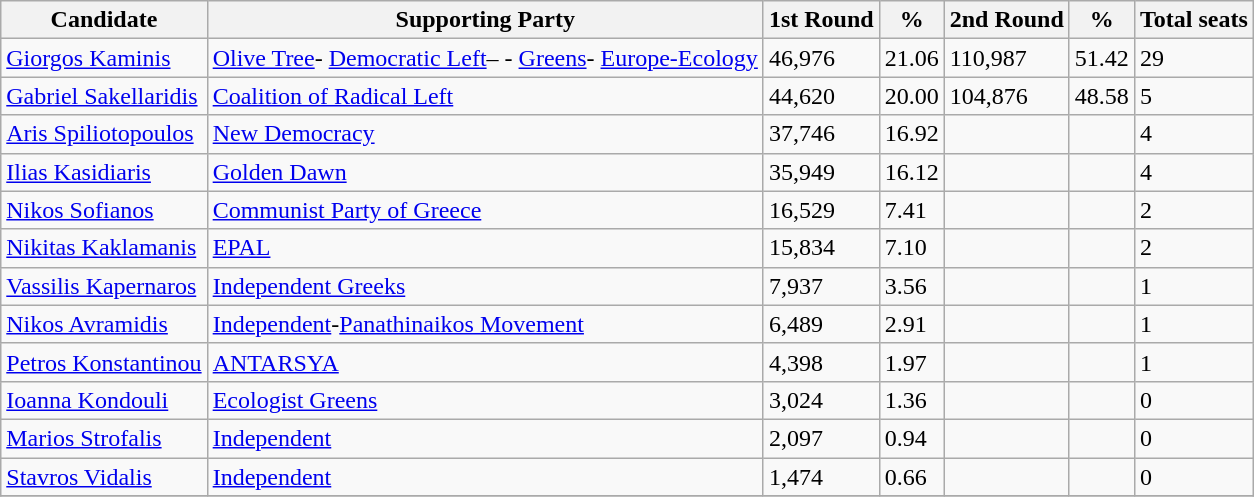<table class="wikitable sortable">
<tr>
<th>Candidate</th>
<th>Supporting Party</th>
<th>1st Round</th>
<th>%</th>
<th>2nd Round</th>
<th>%</th>
<th>Total seats</th>
</tr>
<tr>
<td><a href='#'>Giorgos Kaminis</a></td>
<td> <a href='#'>Olive Tree</a>- <a href='#'>Democratic Left</a>– - <a href='#'>Greens</a>- <a href='#'>Europe-Ecology</a></td>
<td>46,976</td>
<td>21.06</td>
<td>110,987</td>
<td>51.42</td>
<td>29</td>
</tr>
<tr>
<td><a href='#'>Gabriel Sakellaridis</a></td>
<td> <a href='#'>Coalition of Radical Left</a></td>
<td>44,620</td>
<td>20.00</td>
<td>104,876</td>
<td>48.58</td>
<td>5</td>
</tr>
<tr>
<td><a href='#'>Aris Spiliotopoulos</a></td>
<td> <a href='#'>New Democracy</a></td>
<td>37,746</td>
<td>16.92</td>
<td></td>
<td></td>
<td>4</td>
</tr>
<tr>
<td><a href='#'>Ilias Kasidiaris</a></td>
<td> <a href='#'>Golden Dawn</a></td>
<td>35,949</td>
<td>16.12</td>
<td></td>
<td></td>
<td>4</td>
</tr>
<tr>
<td><a href='#'>Nikos Sofianos</a></td>
<td> <a href='#'>Communist Party of Greece</a></td>
<td>16,529</td>
<td>7.41</td>
<td></td>
<td></td>
<td>2</td>
</tr>
<tr>
<td><a href='#'>Nikitas Kaklamanis</a></td>
<td> <a href='#'>EPAL</a></td>
<td>15,834</td>
<td>7.10</td>
<td></td>
<td></td>
<td>2</td>
</tr>
<tr>
<td><a href='#'>Vassilis Kapernaros</a></td>
<td> <a href='#'>Independent Greeks</a></td>
<td>7,937</td>
<td>3.56</td>
<td></td>
<td></td>
<td>1</td>
</tr>
<tr>
<td><a href='#'>Nikos Avramidis</a></td>
<td> <a href='#'>Independent</a>-<a href='#'>Panathinaikos Movement</a></td>
<td>6,489</td>
<td>2.91</td>
<td></td>
<td></td>
<td>1</td>
</tr>
<tr>
<td><a href='#'>Petros Konstantinou</a></td>
<td> <a href='#'>ANTARSYA</a></td>
<td>4,398</td>
<td>1.97</td>
<td></td>
<td></td>
<td>1</td>
</tr>
<tr>
<td><a href='#'>Ioanna Kondouli</a></td>
<td> <a href='#'>Ecologist Greens</a></td>
<td>3,024</td>
<td>1.36</td>
<td></td>
<td></td>
<td>0</td>
</tr>
<tr>
<td><a href='#'>Marios Strofalis</a></td>
<td> <a href='#'>Independent</a></td>
<td>2,097</td>
<td>0.94</td>
<td></td>
<td></td>
<td>0</td>
</tr>
<tr>
<td><a href='#'>Stavros Vidalis</a></td>
<td> <a href='#'>Independent</a></td>
<td>1,474</td>
<td>0.66</td>
<td></td>
<td></td>
<td>0</td>
</tr>
<tr>
</tr>
</table>
